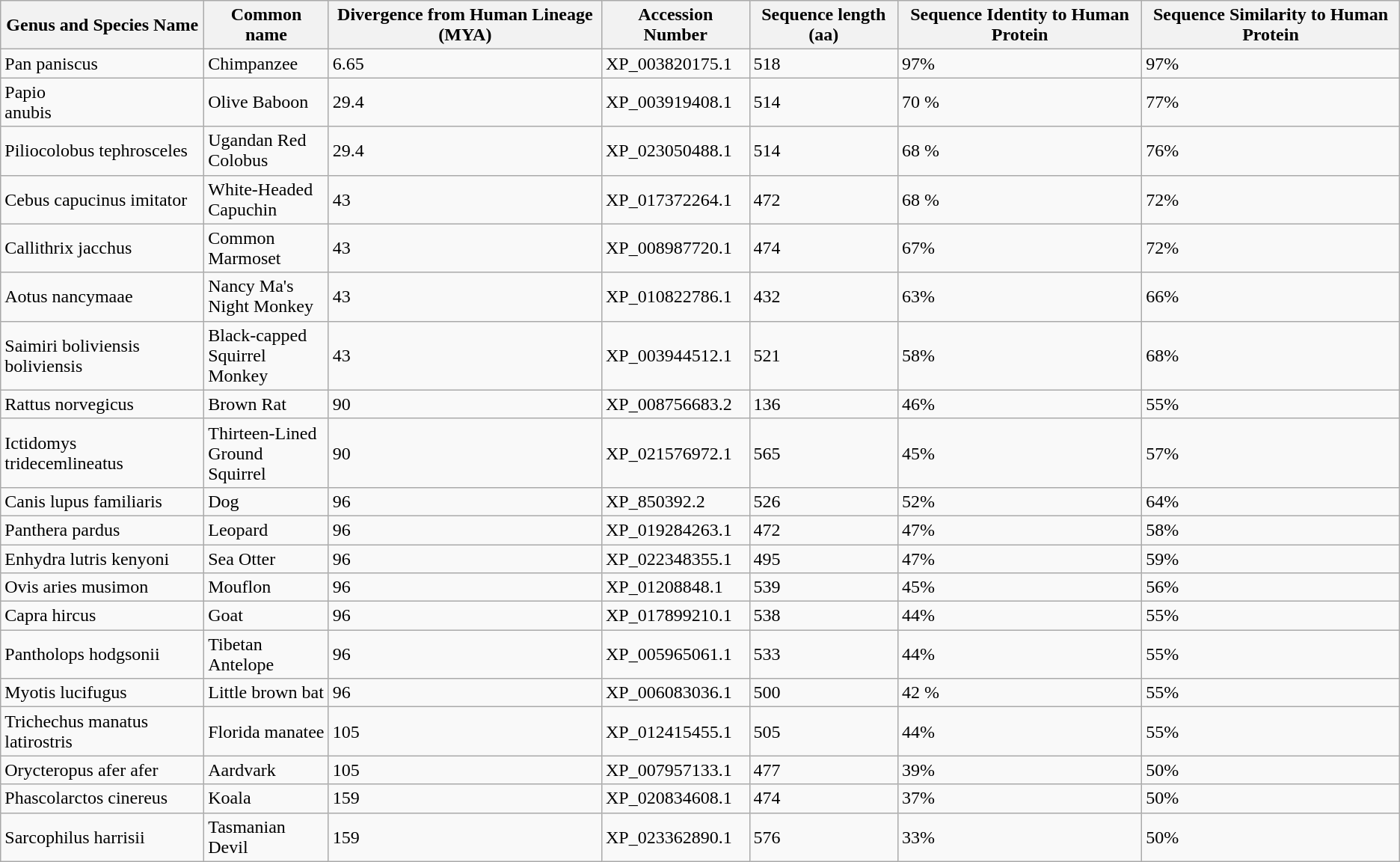<table class="wikitable">
<tr>
<th>Genus and Species Name</th>
<th>Common name</th>
<th>Divergence from Human Lineage (MYA)</th>
<th>Accession Number</th>
<th>Sequence length (aa)</th>
<th>Sequence Identity to Human Protein</th>
<th>Sequence Similarity to Human Protein</th>
</tr>
<tr>
<td>Pan paniscus</td>
<td>Chimpanzee</td>
<td>6.65</td>
<td>XP_003820175.1</td>
<td>518</td>
<td>97%</td>
<td>97%</td>
</tr>
<tr>
<td>Papio<br>anubis</td>
<td>Olive Baboon</td>
<td>29.4</td>
<td>XP_003919408.1</td>
<td>514</td>
<td>70 %</td>
<td>77%</td>
</tr>
<tr>
<td>Piliocolobus tephrosceles</td>
<td>Ugandan Red<br>Colobus</td>
<td>29.4</td>
<td>XP_023050488.1</td>
<td>514</td>
<td>68 %</td>
<td>76%</td>
</tr>
<tr>
<td>Cebus capucinus imitator</td>
<td>White-Headed<br>Capuchin</td>
<td>43</td>
<td>XP_017372264.1</td>
<td>472</td>
<td>68 %</td>
<td>72%</td>
</tr>
<tr>
<td>Callithrix jacchus</td>
<td>Common<br>Marmoset</td>
<td>43</td>
<td>XP_008987720.1</td>
<td>474</td>
<td>67%</td>
<td>72%</td>
</tr>
<tr>
<td>Aotus nancymaae</td>
<td>Nancy Ma's<br>Night Monkey</td>
<td>43</td>
<td>XP_010822786.1</td>
<td>432</td>
<td>63%</td>
<td>66%</td>
</tr>
<tr>
<td>Saimiri boliviensis<br>boliviensis</td>
<td>Black-capped<br>Squirrel Monkey</td>
<td>43</td>
<td>XP_003944512.1</td>
<td>521</td>
<td>58%</td>
<td>68%</td>
</tr>
<tr>
<td>Rattus norvegicus</td>
<td>Brown Rat</td>
<td>90</td>
<td>XP_008756683.2</td>
<td>136</td>
<td>46%</td>
<td>55%</td>
</tr>
<tr>
<td>Ictidomys<br>tridecemlineatus</td>
<td>Thirteen-Lined<br>Ground Squirrel</td>
<td>90</td>
<td>XP_021576972.1</td>
<td>565</td>
<td>45%</td>
<td>57%</td>
</tr>
<tr>
<td>Canis lupus familiaris</td>
<td>Dog</td>
<td>96</td>
<td>XP_850392.2</td>
<td>526</td>
<td>52%</td>
<td>64%</td>
</tr>
<tr>
<td>Panthera pardus</td>
<td>Leopard</td>
<td>96</td>
<td>XP_019284263.1</td>
<td>472</td>
<td>47%</td>
<td>58%</td>
</tr>
<tr>
<td>Enhydra lutris kenyoni</td>
<td>Sea Otter</td>
<td>96</td>
<td>XP_022348355.1</td>
<td>495</td>
<td>47%</td>
<td>59%</td>
</tr>
<tr>
<td>Ovis aries musimon</td>
<td>Mouflon</td>
<td>96</td>
<td>XP_01208848.1</td>
<td>539</td>
<td>45%</td>
<td>56%</td>
</tr>
<tr>
<td>Capra hircus</td>
<td>Goat</td>
<td>96</td>
<td>XP_017899210.1</td>
<td>538</td>
<td>44%</td>
<td>55%</td>
</tr>
<tr>
<td>Pantholops hodgsonii</td>
<td>Tibetan Antelope</td>
<td>96</td>
<td>XP_005965061.1</td>
<td>533</td>
<td>44%</td>
<td>55%</td>
</tr>
<tr>
<td>Myotis lucifugus</td>
<td>Little brown bat</td>
<td>96</td>
<td>XP_006083036.1</td>
<td>500</td>
<td>42 %</td>
<td>55%</td>
</tr>
<tr>
<td>Trichechus  manatus latirostris</td>
<td>Florida  manatee</td>
<td>105</td>
<td>XP_012415455.1</td>
<td>505</td>
<td>44%</td>
<td>55%</td>
</tr>
<tr>
<td>Orycteropus  afer afer</td>
<td>Aardvark</td>
<td>105</td>
<td>XP_007957133.1</td>
<td>477</td>
<td>39%</td>
<td>50%</td>
</tr>
<tr>
<td>Phascolarctos cinereus</td>
<td>Koala</td>
<td>159</td>
<td>XP_020834608.1</td>
<td>474</td>
<td>37%</td>
<td>50%</td>
</tr>
<tr>
<td>Sarcophilus harrisii</td>
<td>Tasmanian Devil</td>
<td>159</td>
<td>XP_023362890.1</td>
<td>576</td>
<td>33%</td>
<td>50%</td>
</tr>
</table>
